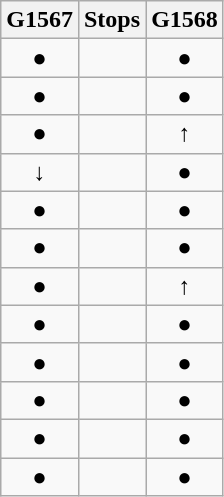<table class="wikitable" style="text-align: center">
<tr>
<th>G1567</th>
<th>Stops</th>
<th>G1568</th>
</tr>
<tr>
<td>●</td>
<td></td>
<td>●</td>
</tr>
<tr>
<td>●</td>
<td></td>
<td>●</td>
</tr>
<tr>
<td>●</td>
<td></td>
<td>↑</td>
</tr>
<tr>
<td>↓</td>
<td></td>
<td>●</td>
</tr>
<tr>
<td>●</td>
<td></td>
<td>●</td>
</tr>
<tr>
<td>●</td>
<td></td>
<td>●</td>
</tr>
<tr>
<td>●</td>
<td></td>
<td>↑</td>
</tr>
<tr>
<td>●</td>
<td></td>
<td>●</td>
</tr>
<tr>
<td>●</td>
<td></td>
<td>●</td>
</tr>
<tr>
<td>●</td>
<td></td>
<td>●</td>
</tr>
<tr>
<td>●</td>
<td></td>
<td>●</td>
</tr>
<tr>
<td>●</td>
<td></td>
<td>●</td>
</tr>
</table>
